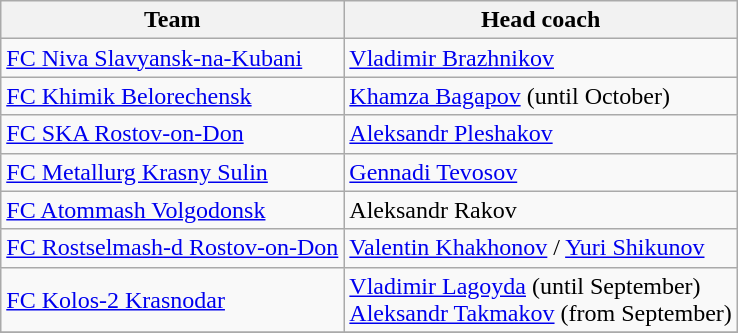<table class="wikitable" style="float:left; margin-right:1em">
<tr>
<th>Team</th>
<th>Head coach</th>
</tr>
<tr>
<td><a href='#'>FC Niva Slavyansk-na-Kubani</a></td>
<td><a href='#'>Vladimir Brazhnikov</a></td>
</tr>
<tr>
<td><a href='#'>FC Khimik Belorechensk</a></td>
<td><a href='#'>Khamza Bagapov</a> (until October)</td>
</tr>
<tr>
<td><a href='#'>FC SKA Rostov-on-Don</a></td>
<td><a href='#'>Aleksandr Pleshakov</a></td>
</tr>
<tr>
<td><a href='#'>FC Metallurg Krasny Sulin</a></td>
<td><a href='#'>Gennadi Tevosov</a></td>
</tr>
<tr>
<td><a href='#'>FC Atommash Volgodonsk</a></td>
<td>Aleksandr Rakov</td>
</tr>
<tr>
<td><a href='#'>FC Rostselmash-d Rostov-on-Don</a></td>
<td><a href='#'>Valentin Khakhonov</a> / <a href='#'>Yuri Shikunov</a></td>
</tr>
<tr>
<td><a href='#'>FC Kolos-2 Krasnodar</a></td>
<td><a href='#'>Vladimir Lagoyda</a> (until September)<br><a href='#'>Aleksandr Takmakov</a> (from September)</td>
</tr>
<tr>
</tr>
</table>
